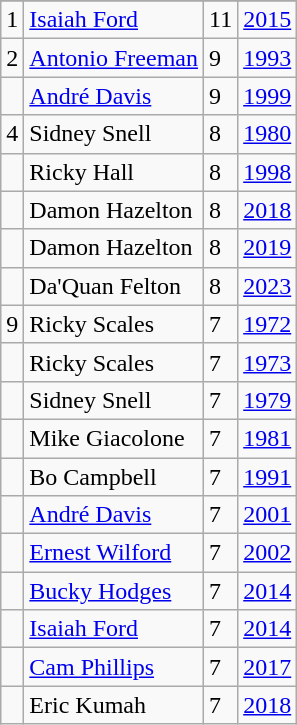<table class="wikitable">
<tr>
</tr>
<tr>
<td>1</td>
<td><a href='#'>Isaiah Ford</a></td>
<td>11</td>
<td><a href='#'>2015</a></td>
</tr>
<tr>
<td>2</td>
<td><a href='#'>Antonio Freeman</a></td>
<td>9</td>
<td><a href='#'>1993</a></td>
</tr>
<tr>
<td></td>
<td><a href='#'>André Davis</a></td>
<td>9</td>
<td><a href='#'>1999</a></td>
</tr>
<tr>
<td>4</td>
<td>Sidney Snell</td>
<td>8</td>
<td><a href='#'>1980</a></td>
</tr>
<tr>
<td></td>
<td>Ricky Hall</td>
<td>8</td>
<td><a href='#'>1998</a></td>
</tr>
<tr>
<td></td>
<td>Damon Hazelton</td>
<td>8</td>
<td><a href='#'>2018</a></td>
</tr>
<tr>
<td></td>
<td>Damon Hazelton</td>
<td>8</td>
<td><a href='#'>2019</a></td>
</tr>
<tr>
<td></td>
<td>Da'Quan Felton</td>
<td>8</td>
<td><a href='#'>2023</a></td>
</tr>
<tr>
<td>9</td>
<td>Ricky Scales</td>
<td>7</td>
<td><a href='#'>1972</a></td>
</tr>
<tr>
<td></td>
<td>Ricky Scales</td>
<td>7</td>
<td><a href='#'>1973</a></td>
</tr>
<tr>
<td></td>
<td>Sidney Snell</td>
<td>7</td>
<td><a href='#'>1979</a></td>
</tr>
<tr>
<td></td>
<td>Mike Giacolone</td>
<td>7</td>
<td><a href='#'>1981</a></td>
</tr>
<tr>
<td></td>
<td>Bo Campbell</td>
<td>7</td>
<td><a href='#'>1991</a></td>
</tr>
<tr>
<td></td>
<td><a href='#'>André Davis</a></td>
<td>7</td>
<td><a href='#'>2001</a></td>
</tr>
<tr>
<td></td>
<td><a href='#'>Ernest Wilford</a></td>
<td>7</td>
<td><a href='#'>2002</a></td>
</tr>
<tr>
<td></td>
<td><a href='#'>Bucky Hodges</a></td>
<td>7</td>
<td><a href='#'>2014</a></td>
</tr>
<tr>
<td></td>
<td><a href='#'>Isaiah Ford</a></td>
<td>7</td>
<td><a href='#'>2014</a></td>
</tr>
<tr>
<td></td>
<td><a href='#'>Cam Phillips</a></td>
<td>7</td>
<td><a href='#'>2017</a></td>
</tr>
<tr>
<td></td>
<td>Eric Kumah</td>
<td>7</td>
<td><a href='#'>2018</a></td>
</tr>
</table>
